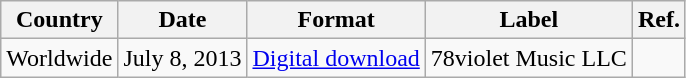<table class="wikitable">
<tr>
<th>Country</th>
<th>Date</th>
<th>Format</th>
<th>Label</th>
<th>Ref.</th>
</tr>
<tr>
<td>Worldwide</td>
<td>July 8, 2013</td>
<td><a href='#'>Digital download</a></td>
<td>78violet Music LLC</td>
<td></td>
</tr>
</table>
